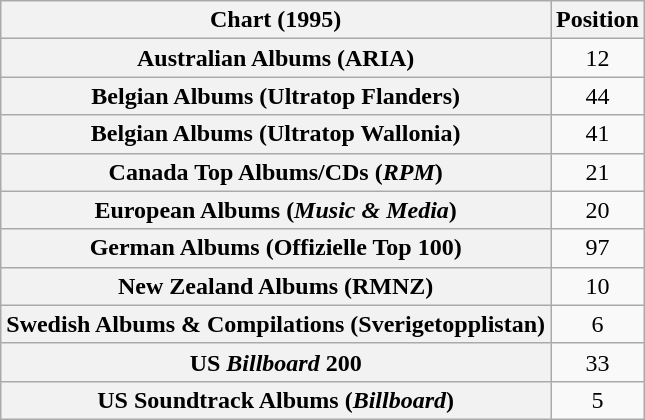<table class="wikitable sortable plainrowheaders" style="text-align:center">
<tr>
<th scope="col">Chart (1995)</th>
<th scope="col">Position</th>
</tr>
<tr>
<th scope="row">Australian Albums (ARIA)</th>
<td>12</td>
</tr>
<tr>
<th scope="row">Belgian Albums (Ultratop Flanders)</th>
<td>44</td>
</tr>
<tr>
<th scope="row">Belgian Albums (Ultratop Wallonia)</th>
<td>41</td>
</tr>
<tr>
<th scope="row">Canada Top Albums/CDs (<em>RPM</em>)</th>
<td>21</td>
</tr>
<tr>
<th scope="row">European Albums (<em>Music & Media</em>)</th>
<td>20</td>
</tr>
<tr>
<th scope="row">German Albums (Offizielle Top 100)</th>
<td>97</td>
</tr>
<tr>
<th scope="row">New Zealand Albums (RMNZ)</th>
<td>10</td>
</tr>
<tr>
<th scope="row">Swedish Albums & Compilations (Sverigetopplistan)</th>
<td>6</td>
</tr>
<tr>
<th scope="row">US <em>Billboard</em> 200</th>
<td>33</td>
</tr>
<tr>
<th scope="row">US Soundtrack Albums (<em>Billboard</em>)</th>
<td>5</td>
</tr>
</table>
